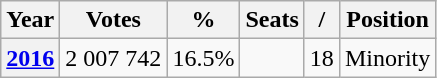<table class="wikitable">
<tr>
<th>Year</th>
<th>Votes</th>
<th>%</th>
<th>Seats</th>
<th>/</th>
<th>Position</th>
</tr>
<tr>
<th><a href='#'>2016</a></th>
<td>2 007 742</td>
<td>16.5%</td>
<td></td>
<td> 18</td>
<td>Minority</td>
</tr>
</table>
